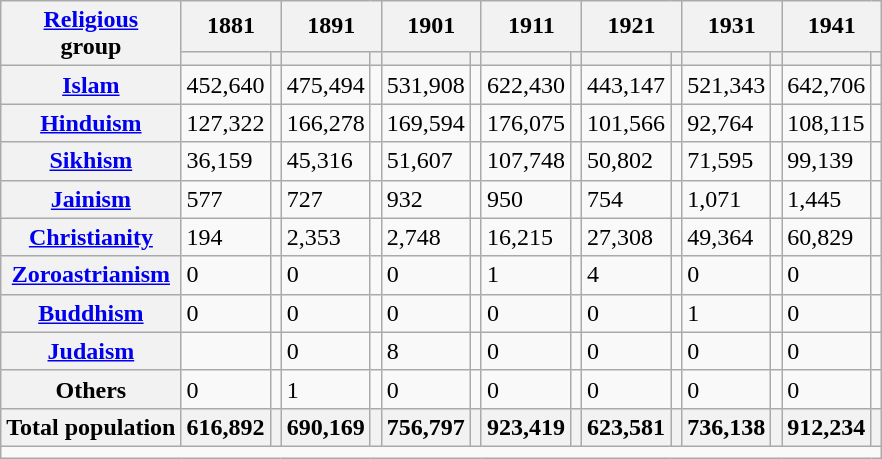<table class="wikitable sortable">
<tr>
<th rowspan="2"><a href='#'>Religious</a><br>group</th>
<th colspan="2">1881</th>
<th colspan="2">1891</th>
<th colspan="2">1901</th>
<th colspan="2">1911</th>
<th colspan="2">1921</th>
<th colspan="2">1931</th>
<th colspan="2">1941</th>
</tr>
<tr>
<th><a href='#'></a></th>
<th></th>
<th></th>
<th></th>
<th></th>
<th></th>
<th></th>
<th></th>
<th></th>
<th></th>
<th></th>
<th></th>
<th></th>
<th></th>
</tr>
<tr>
<th><a href='#'>Islam</a> </th>
<td>452,640</td>
<td></td>
<td>475,494</td>
<td></td>
<td>531,908</td>
<td></td>
<td>622,430</td>
<td></td>
<td>443,147</td>
<td></td>
<td>521,343</td>
<td></td>
<td>642,706</td>
<td></td>
</tr>
<tr>
<th><a href='#'>Hinduism</a> </th>
<td>127,322</td>
<td></td>
<td>166,278</td>
<td></td>
<td>169,594</td>
<td></td>
<td>176,075</td>
<td></td>
<td>101,566</td>
<td></td>
<td>92,764</td>
<td></td>
<td>108,115</td>
<td></td>
</tr>
<tr>
<th><a href='#'>Sikhism</a> </th>
<td>36,159</td>
<td></td>
<td>45,316</td>
<td></td>
<td>51,607</td>
<td></td>
<td>107,748</td>
<td></td>
<td>50,802</td>
<td></td>
<td>71,595</td>
<td></td>
<td>99,139</td>
<td></td>
</tr>
<tr>
<th><a href='#'>Jainism</a> </th>
<td>577</td>
<td></td>
<td>727</td>
<td></td>
<td>932</td>
<td></td>
<td>950</td>
<td></td>
<td>754</td>
<td></td>
<td>1,071</td>
<td></td>
<td>1,445</td>
<td></td>
</tr>
<tr>
<th><a href='#'>Christianity</a> </th>
<td>194</td>
<td></td>
<td>2,353</td>
<td></td>
<td>2,748</td>
<td></td>
<td>16,215</td>
<td></td>
<td>27,308</td>
<td></td>
<td>49,364</td>
<td></td>
<td>60,829</td>
<td></td>
</tr>
<tr>
<th><a href='#'>Zoroastrianism</a> </th>
<td>0</td>
<td></td>
<td>0</td>
<td></td>
<td>0</td>
<td></td>
<td>1</td>
<td></td>
<td>4</td>
<td></td>
<td>0</td>
<td></td>
<td>0</td>
<td></td>
</tr>
<tr>
<th><a href='#'>Buddhism</a> </th>
<td>0</td>
<td></td>
<td>0</td>
<td></td>
<td>0</td>
<td></td>
<td>0</td>
<td></td>
<td>0</td>
<td></td>
<td>1</td>
<td></td>
<td>0</td>
<td></td>
</tr>
<tr>
<th><a href='#'>Judaism</a> </th>
<td></td>
<td></td>
<td>0</td>
<td></td>
<td>8</td>
<td></td>
<td>0</td>
<td></td>
<td>0</td>
<td></td>
<td>0</td>
<td></td>
<td>0</td>
<td></td>
</tr>
<tr>
<th>Others</th>
<td>0</td>
<td></td>
<td>1</td>
<td></td>
<td>0</td>
<td></td>
<td>0</td>
<td></td>
<td>0</td>
<td></td>
<td>0</td>
<td></td>
<td>0</td>
<td></td>
</tr>
<tr>
<th>Total population</th>
<th>616,892</th>
<th></th>
<th>690,169</th>
<th></th>
<th>756,797</th>
<th></th>
<th>923,419</th>
<th></th>
<th>623,581</th>
<th></th>
<th>736,138</th>
<th></th>
<th>912,234</th>
<th></th>
</tr>
<tr class="sortbottom">
<td colspan="15"></td>
</tr>
</table>
